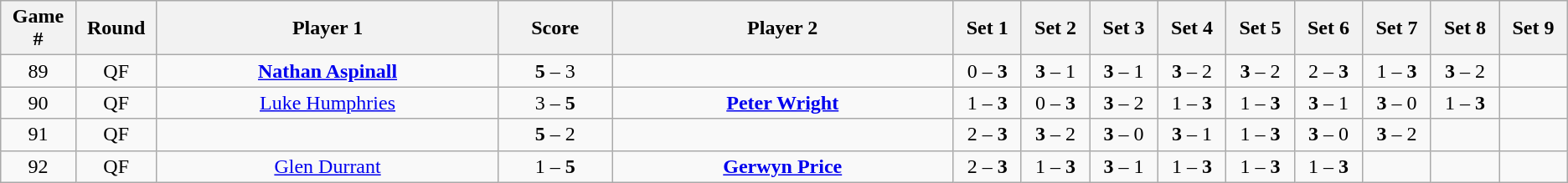<table class="wikitable">
<tr>
<th width="2%">Game #</th>
<th width="2%">Round</th>
<th width="15%">Player 1</th>
<th width="5%">Score</th>
<th width="15%">Player 2</th>
<th width="3%">Set 1</th>
<th width="3%">Set 2</th>
<th width="3%">Set 3</th>
<th width="3%">Set 4</th>
<th width="3%">Set 5</th>
<th width="3%">Set 6</th>
<th width="3%">Set 7</th>
<th width="3%">Set 8</th>
<th width="3%">Set 9</th>
</tr>
<tr style=text-align:center;">
<td>89</td>
<td>QF</td>
<td> <strong><a href='#'>Nathan Aspinall</a></strong></td>
<td><strong>5</strong> – 3</td>
<td></td>
<td>0 – <strong>3</strong></td>
<td><strong>3</strong> – 1</td>
<td><strong>3</strong> – 1</td>
<td><strong>3</strong> – 2</td>
<td><strong>3</strong> – 2</td>
<td>2 – <strong>3</strong></td>
<td>1 – <strong>3</strong></td>
<td><strong>3</strong> – 2</td>
<td></td>
</tr>
<tr style=text-align:center;">
<td>90</td>
<td>QF</td>
<td> <a href='#'>Luke Humphries</a></td>
<td>3 – <strong>5</strong></td>
<td><strong><a href='#'>Peter Wright</a></strong> </td>
<td>1 – <strong>3</strong></td>
<td>0 – <strong>3</strong></td>
<td><strong>3</strong> – 2</td>
<td>1 – <strong>3</strong></td>
<td>1 – <strong>3</strong></td>
<td><strong>3</strong> – 1</td>
<td><strong>3</strong> – 0</td>
<td>1 – <strong>3</strong></td>
<td></td>
</tr>
<tr style=text-align:center;">
<td>91</td>
<td>QF</td>
<td></td>
<td><strong>5</strong> – 2</td>
<td></td>
<td>2 – <strong>3</strong></td>
<td><strong>3</strong> – 2</td>
<td><strong>3</strong> – 0</td>
<td><strong>3</strong> – 1</td>
<td>1 – <strong>3</strong></td>
<td><strong>3</strong> – 0</td>
<td><strong>3</strong> – 2</td>
<td></td>
<td></td>
</tr>
<tr style=text-align:center;">
<td>92</td>
<td>QF</td>
<td> <a href='#'>Glen Durrant</a></td>
<td>1 – <strong>5</strong></td>
<td><strong><a href='#'>Gerwyn Price</a></strong> </td>
<td>2 – <strong>3</strong></td>
<td>1 – <strong>3</strong></td>
<td><strong>3</strong> – 1</td>
<td>1 – <strong>3</strong></td>
<td>1 – <strong>3</strong></td>
<td>1 – <strong>3</strong></td>
<td></td>
<td></td>
<td></td>
</tr>
</table>
